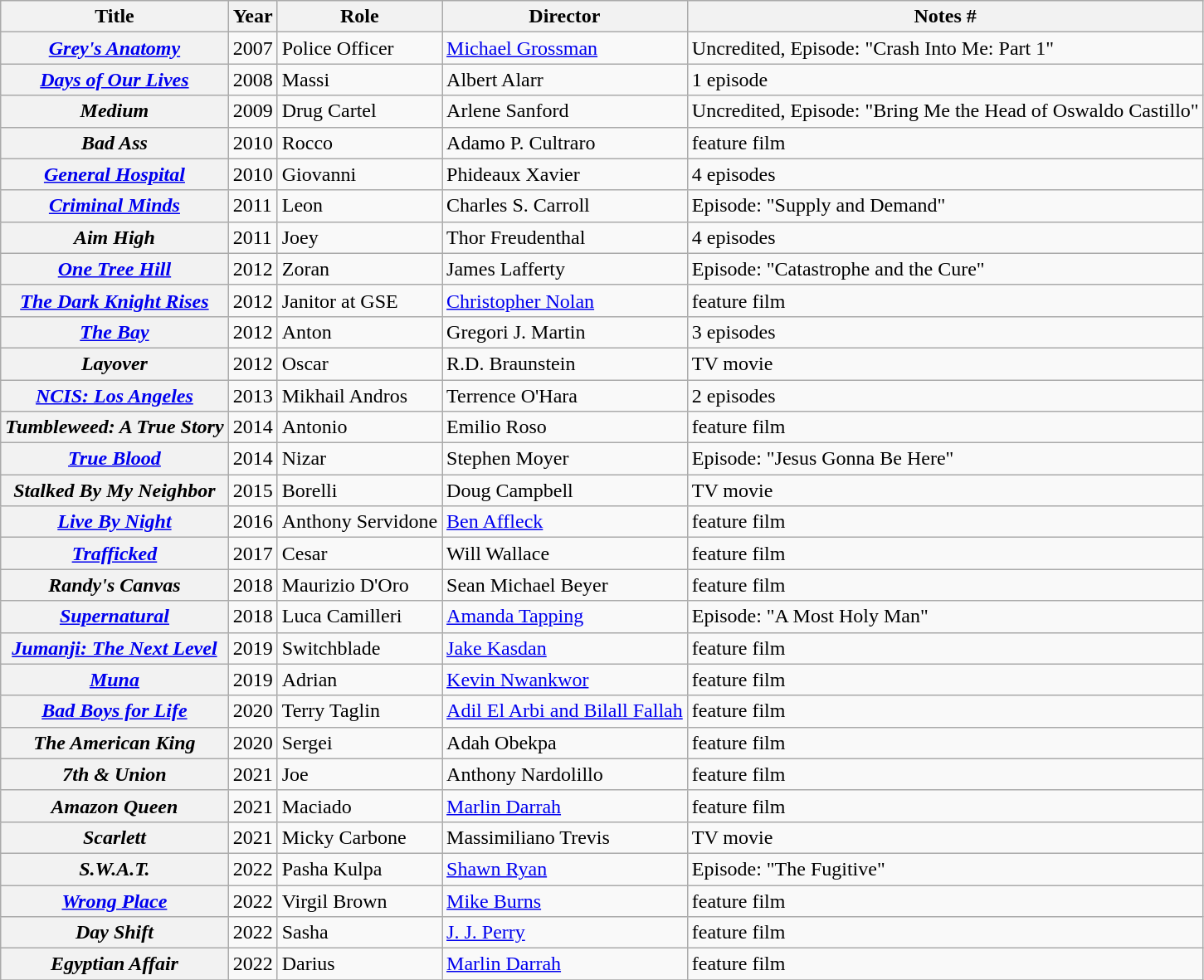<table class="wikitable plainrowheaders sortable">
<tr>
<th scope="col">Title</th>
<th scope="col">Year</th>
<th scope="col">Role</th>
<th director="col">Director</th>
<th scope="col" class="unsortable">Notes #</th>
</tr>
<tr>
<th scope="row"><em><a href='#'>Grey's Anatomy</a></em></th>
<td>2007</td>
<td>Police Officer</td>
<td><a href='#'>Michael Grossman</a></td>
<td>Uncredited, Episode: "Crash Into Me: Part 1"</td>
</tr>
<tr>
<th scope="row"><em><a href='#'>Days of Our Lives</a></em></th>
<td>2008</td>
<td>Massi</td>
<td>Albert Alarr</td>
<td>1 episode</td>
</tr>
<tr>
<th scope="row"><em>Medium</em></th>
<td>2009</td>
<td>Drug Cartel</td>
<td>Arlene Sanford</td>
<td>Uncredited, Episode: "Bring Me the Head of Oswaldo Castillo"</td>
</tr>
<tr>
<th scope="row"><em>Bad Ass</em></th>
<td>2010</td>
<td>Rocco</td>
<td>Adamo P. Cultraro</td>
<td>feature film</td>
</tr>
<tr>
<th scope="row"><em><a href='#'>General Hospital</a></em></th>
<td>2010</td>
<td>Giovanni</td>
<td>Phideaux Xavier</td>
<td>4 episodes</td>
</tr>
<tr>
<th scope="row"><em><a href='#'>Criminal Minds</a></em></th>
<td>2011</td>
<td>Leon</td>
<td>Charles S. Carroll</td>
<td>Episode: "Supply and Demand"</td>
</tr>
<tr>
<th scope="row"><em>Aim High</em></th>
<td>2011</td>
<td>Joey</td>
<td>Thor Freudenthal</td>
<td>4 episodes</td>
</tr>
<tr>
<th scope="row"><em><a href='#'>One Tree Hill</a></em></th>
<td>2012</td>
<td>Zoran</td>
<td>James Lafferty</td>
<td>Episode: "Catastrophe and the Cure"</td>
</tr>
<tr>
<th scope="row"><em><a href='#'>The Dark Knight Rises</a></em></th>
<td>2012</td>
<td>Janitor at GSE</td>
<td><a href='#'>Christopher Nolan</a></td>
<td>feature film</td>
</tr>
<tr>
<th scope="row"><em><a href='#'>The Bay</a></em></th>
<td>2012</td>
<td>Anton</td>
<td>Gregori J. Martin</td>
<td>3 episodes</td>
</tr>
<tr>
<th scope="row"><em>Layover</em></th>
<td>2012</td>
<td>Oscar</td>
<td>R.D. Braunstein</td>
<td>TV movie</td>
</tr>
<tr>
<th scope="row"><em><a href='#'>NCIS: Los Angeles</a></em></th>
<td>2013</td>
<td>Mikhail Andros</td>
<td>Terrence O'Hara</td>
<td>2 episodes</td>
</tr>
<tr>
<th scope="row"><em>Tumbleweed: A True Story</em></th>
<td>2014</td>
<td>Antonio</td>
<td>Emilio Roso</td>
<td>feature film</td>
</tr>
<tr>
<th scope="row"><em><a href='#'>True Blood</a></em></th>
<td>2014</td>
<td>Nizar</td>
<td>Stephen Moyer</td>
<td>Episode: "Jesus Gonna Be Here"</td>
</tr>
<tr>
<th scope="row"><em>Stalked By My Neighbor</em></th>
<td>2015</td>
<td>Borelli</td>
<td>Doug Campbell</td>
<td>TV movie</td>
</tr>
<tr>
<th scope="row"><em><a href='#'>Live By Night</a></em></th>
<td>2016</td>
<td>Anthony Servidone</td>
<td><a href='#'>Ben Affleck</a></td>
<td>feature film</td>
</tr>
<tr>
<th scope="row"><em><a href='#'>Trafficked</a></em></th>
<td>2017</td>
<td>Cesar</td>
<td>Will Wallace</td>
<td>feature film</td>
</tr>
<tr>
<th scope="row"><em>Randy's Canvas</em></th>
<td>2018</td>
<td>Maurizio D'Oro</td>
<td>Sean Michael Beyer</td>
<td>feature film</td>
</tr>
<tr>
<th scope="row"><em><a href='#'>Supernatural</a></em></th>
<td>2018</td>
<td>Luca Camilleri</td>
<td><a href='#'>Amanda Tapping</a></td>
<td>Episode: "A Most Holy Man"</td>
</tr>
<tr>
<th scope="row"><em><a href='#'>Jumanji: The Next Level</a></em></th>
<td>2019</td>
<td>Switchblade</td>
<td><a href='#'>Jake Kasdan</a></td>
<td>feature film</td>
</tr>
<tr>
<th scope="row"><a href='#'><em>Muna</em></a></th>
<td>2019</td>
<td>Adrian</td>
<td><a href='#'>Kevin Nwankwor</a></td>
<td>feature film</td>
</tr>
<tr>
<th scope="row"><em><a href='#'>Bad Boys for Life</a></em></th>
<td>2020</td>
<td>Terry Taglin</td>
<td><a href='#'>Adil El Arbi and Bilall Fallah</a></td>
<td>feature film</td>
</tr>
<tr>
<th scope="row"><em>The American King</em></th>
<td>2020</td>
<td>Sergei</td>
<td>Adah Obekpa</td>
<td>feature film</td>
</tr>
<tr>
<th scope="row"><em>7th & Union</em></th>
<td>2021</td>
<td>Joe</td>
<td>Anthony Nardolillo</td>
<td>feature film</td>
</tr>
<tr>
<th scope="row"><em>Amazon Queen</em></th>
<td>2021</td>
<td>Maciado</td>
<td><a href='#'>Marlin Darrah</a></td>
<td>feature film</td>
</tr>
<tr>
<th scope="row"><em>Scarlett</em></th>
<td>2021</td>
<td>Micky Carbone</td>
<td>Massimiliano Trevis</td>
<td>TV movie</td>
</tr>
<tr>
<th scope="row"><em>S.W.A.T.</em></th>
<td>2022</td>
<td>Pasha Kulpa</td>
<td><a href='#'>Shawn Ryan</a></td>
<td>Episode: "The Fugitive"</td>
</tr>
<tr>
<th scope="row"><em><a href='#'>Wrong Place</a></em></th>
<td>2022</td>
<td>Virgil Brown</td>
<td><a href='#'>Mike Burns</a></td>
<td>feature film</td>
</tr>
<tr>
<th scope="row"><em>Day Shift</em></th>
<td>2022</td>
<td>Sasha</td>
<td><a href='#'>J. J. Perry</a></td>
<td>feature film</td>
</tr>
<tr>
<th scope="row"><em>Egyptian Affair</em></th>
<td>2022</td>
<td>Darius</td>
<td><a href='#'>Marlin Darrah</a></td>
<td>feature film</td>
</tr>
<tr>
</tr>
</table>
